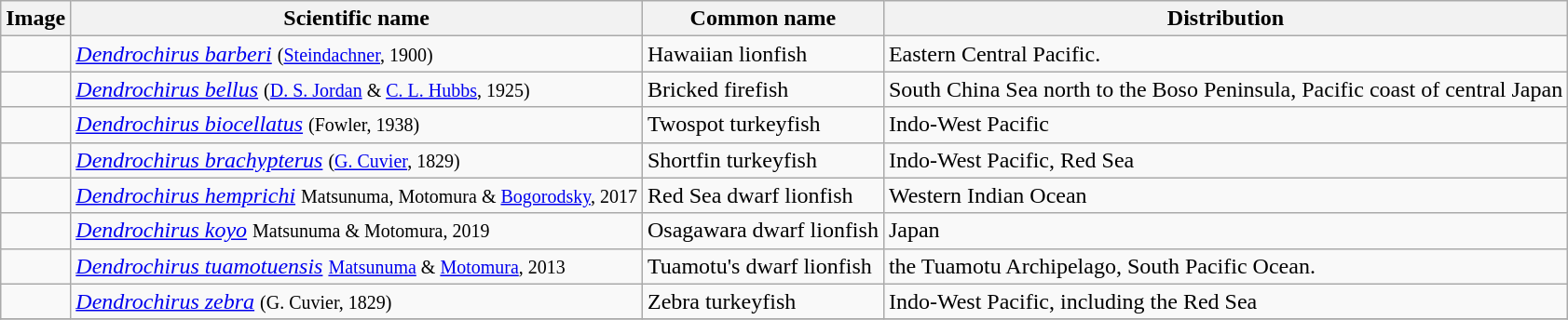<table class="wikitable">
<tr>
<th>Image</th>
<th>Scientific name</th>
<th>Common name</th>
<th>Distribution</th>
</tr>
<tr>
<td></td>
<td><em><a href='#'>Dendrochirus barberi</a></em> <small>(<a href='#'>Steindachner</a>, 1900)</small></td>
<td>Hawaiian lionfish</td>
<td>Eastern Central Pacific.</td>
</tr>
<tr>
<td></td>
<td><em><a href='#'>Dendrochirus bellus</a></em> <small>(<a href='#'>D. S. Jordan</a> & <a href='#'>C. L. Hubbs</a>, 1925)</small></td>
<td>Bricked firefish</td>
<td>South China Sea north to the Boso Peninsula, Pacific coast of central Japan</td>
</tr>
<tr>
<td></td>
<td><em><a href='#'>Dendrochirus biocellatus</a></em> <small>(Fowler, 1938)</small></td>
<td>Twospot turkeyfish</td>
<td>Indo-West Pacific</td>
</tr>
<tr>
<td></td>
<td><em><a href='#'>Dendrochirus brachypterus</a></em> <small>(<a href='#'>G. Cuvier</a>, 1829)</small></td>
<td>Shortfin turkeyfish</td>
<td>Indo-West Pacific, Red Sea</td>
</tr>
<tr>
<td></td>
<td><em><a href='#'>Dendrochirus hemprichi</a></em> <small>Matsunuma, Motomura & <a href='#'>Bogorodsky</a>, 2017</small></td>
<td>Red Sea dwarf lionfish</td>
<td>Western Indian Ocean</td>
</tr>
<tr>
<td></td>
<td><em><a href='#'>Dendrochirus koyo</a></em> <small>Matsunuma & Motomura, 2019</small></td>
<td>Osagawara dwarf lionfish</td>
<td>Japan</td>
</tr>
<tr>
<td></td>
<td><em><a href='#'>Dendrochirus tuamotuensis</a></em> <small><a href='#'>Matsunuma</a> & <a href='#'>Motomura</a>, 2013</small></td>
<td>Tuamotu's dwarf lionfish</td>
<td>the Tuamotu Archipelago, South Pacific Ocean.</td>
</tr>
<tr>
<td></td>
<td><em><a href='#'>Dendrochirus zebra</a></em> <small>(G. Cuvier, 1829)</small></td>
<td>Zebra turkeyfish</td>
<td>Indo-West Pacific, including the Red Sea</td>
</tr>
<tr>
</tr>
</table>
